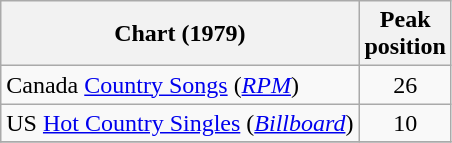<table class="wikitable sortable">
<tr>
<th align="left">Chart (1979)</th>
<th align="center">Peak<br>position</th>
</tr>
<tr>
<td align="left">Canada <a href='#'>Country Songs</a> (<em><a href='#'>RPM</a></em>)</td>
<td align="center">26</td>
</tr>
<tr>
<td align="left">US <a href='#'>Hot Country Singles</a> (<em><a href='#'>Billboard</a></em>)</td>
<td align="center">10</td>
</tr>
<tr>
</tr>
</table>
